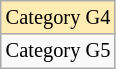<table class="wikitable" style="font-size:85%;">
<tr bgcolor=#ffecb2>
<td>Category G4</td>
</tr>
<tr>
<td>Category G5</td>
</tr>
</table>
